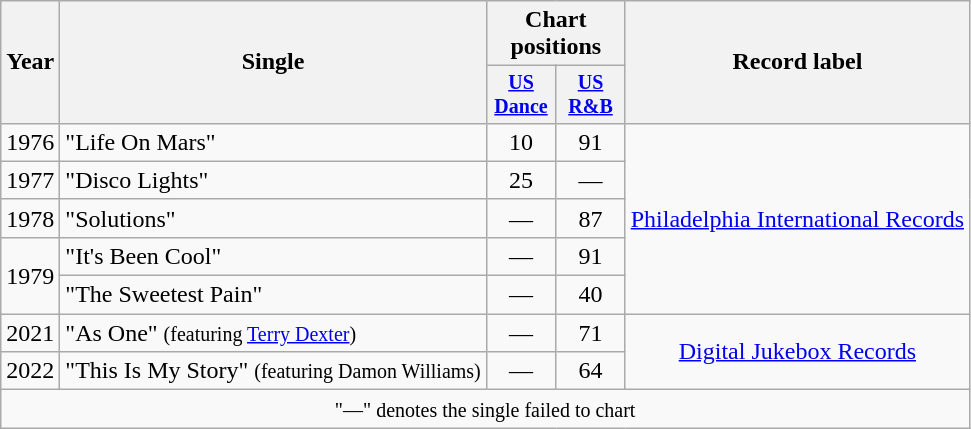<table class="wikitable" style="text-align:center;">
<tr>
<th rowspan="2">Year</th>
<th rowspan="2">Single</th>
<th colspan="2">Chart positions</th>
<th rowspan="2">Record label</th>
</tr>
<tr style="font-size:smaller;">
<th style="width:40px;"><a href='#'>US Dance</a><br></th>
<th style="width:40px;"><a href='#'>US R&B</a><br></th>
</tr>
<tr>
<td>1976</td>
<td align="left">"Life On Mars"</td>
<td>10</td>
<td>91</td>
<td rowspan=5><a href='#'>Philadelphia International Records</a></td>
</tr>
<tr>
<td>1977</td>
<td align="left">"Disco Lights"</td>
<td>25</td>
<td>—</td>
</tr>
<tr>
<td>1978</td>
<td align="left">"Solutions"</td>
<td>—</td>
<td>87</td>
</tr>
<tr>
<td rowspan="2">1979</td>
<td align="left">"It's Been Cool"</td>
<td>—</td>
<td>91</td>
</tr>
<tr>
<td align="left">"The Sweetest Pain"</td>
<td>—</td>
<td>40</td>
</tr>
<tr>
<td>2021</td>
<td align="left">"As One" <small>(featuring <a href='#'>Terry Dexter</a>)</small></td>
<td>—</td>
<td>71</td>
<td rowspan=2><a href='#'>Digital Jukebox Records</a></td>
</tr>
<tr>
<td>2022</td>
<td align="left">"This Is My Story" <small>(featuring Damon Williams)</small></td>
<td>—</td>
<td>64</td>
</tr>
<tr>
<td style="text-align:center;" colspan="7"><small>"—" denotes the single failed to chart</small></td>
</tr>
</table>
